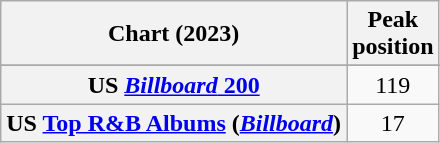<table class="wikitable sortable plainrowheaders" style="text-align:center;">
<tr>
<th scope="col">Chart (2023)</th>
<th scope="col">Peak<br>position</th>
</tr>
<tr>
</tr>
<tr>
<th scope="row">US <a href='#'><em>Billboard</em> 200</a></th>
<td>119</td>
</tr>
<tr>
<th scope="row">US <a href='#'>Top R&B Albums</a> (<em><a href='#'>Billboard</a></em>)</th>
<td>17</td>
</tr>
</table>
